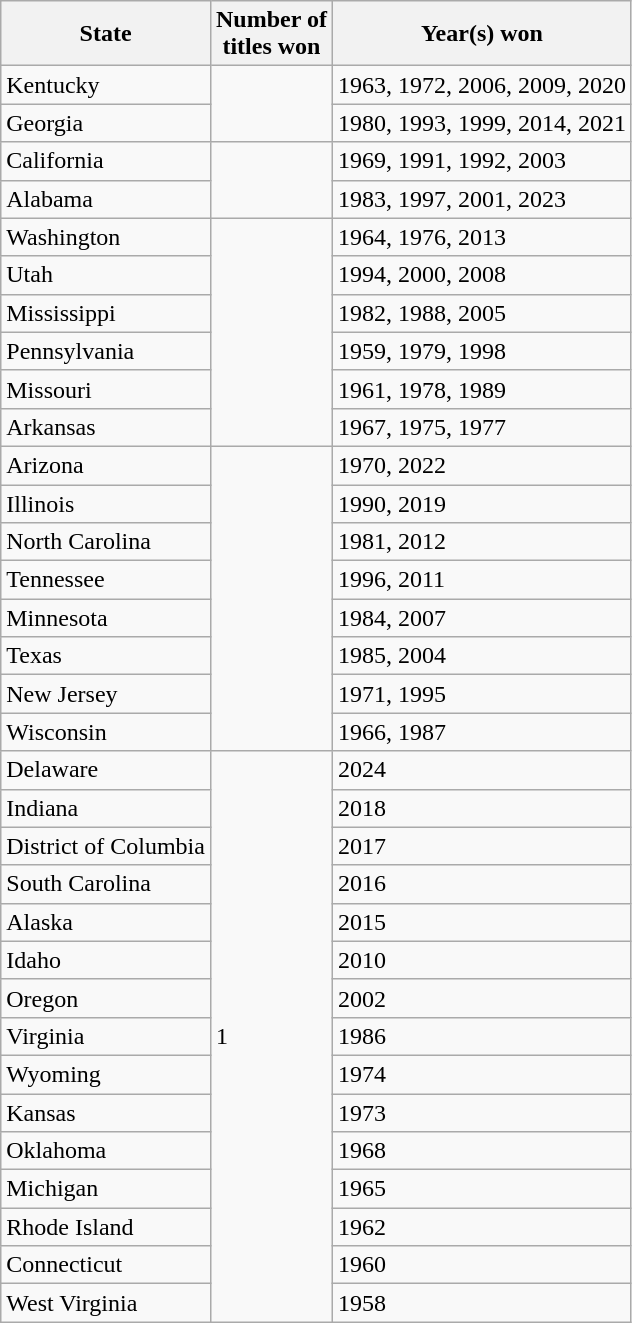<table class="wikitable sortable">
<tr>
<th>State</th>
<th>Number of <br>titles won</th>
<th>Year(s) won</th>
</tr>
<tr>
<td>Kentucky</td>
<td rowspan="2"></td>
<td>1963, 1972, 2006, 2009, 2020</td>
</tr>
<tr>
<td>Georgia</td>
<td>1980, 1993, 1999, 2014, 2021</td>
</tr>
<tr>
<td>California</td>
<td rowspan="2"></td>
<td>1969, 1991, 1992, 2003</td>
</tr>
<tr>
<td>Alabama</td>
<td>1983, 1997, 2001, 2023</td>
</tr>
<tr>
<td>Washington</td>
<td rowspan="6"></td>
<td>1964, 1976, 2013</td>
</tr>
<tr>
<td>Utah</td>
<td>1994, 2000, 2008</td>
</tr>
<tr>
<td>Mississippi</td>
<td>1982, 1988, 2005</td>
</tr>
<tr>
<td>Pennsylvania</td>
<td>1959, 1979, 1998</td>
</tr>
<tr>
<td>Missouri</td>
<td>1961, 1978, 1989</td>
</tr>
<tr>
<td>Arkansas</td>
<td>1967, 1975, 1977</td>
</tr>
<tr>
<td>Arizona</td>
<td rowspan="8"></td>
<td>1970, 2022</td>
</tr>
<tr>
<td>Illinois</td>
<td>1990, 2019</td>
</tr>
<tr>
<td>North Carolina</td>
<td>1981, 2012</td>
</tr>
<tr>
<td>Tennessee</td>
<td>1996, 2011</td>
</tr>
<tr>
<td>Minnesota</td>
<td>1984, 2007</td>
</tr>
<tr>
<td>Texas</td>
<td>1985, 2004</td>
</tr>
<tr>
<td>New Jersey</td>
<td>1971, 1995</td>
</tr>
<tr>
<td>Wisconsin</td>
<td>1966, 1987</td>
</tr>
<tr>
<td>Delaware</td>
<td rowspan="15">1</td>
<td>2024</td>
</tr>
<tr>
<td>Indiana</td>
<td>2018</td>
</tr>
<tr>
<td>District of Columbia</td>
<td>2017</td>
</tr>
<tr>
<td>South Carolina</td>
<td>2016</td>
</tr>
<tr>
<td>Alaska</td>
<td>2015</td>
</tr>
<tr>
<td>Idaho</td>
<td>2010</td>
</tr>
<tr>
<td>Oregon</td>
<td>2002</td>
</tr>
<tr>
<td>Virginia</td>
<td>1986</td>
</tr>
<tr>
<td>Wyoming</td>
<td>1974</td>
</tr>
<tr>
<td>Kansas</td>
<td>1973</td>
</tr>
<tr>
<td>Oklahoma</td>
<td>1968</td>
</tr>
<tr>
<td>Michigan</td>
<td>1965</td>
</tr>
<tr>
<td>Rhode Island</td>
<td>1962</td>
</tr>
<tr>
<td>Connecticut</td>
<td>1960</td>
</tr>
<tr>
<td>West Virginia</td>
<td>1958</td>
</tr>
</table>
